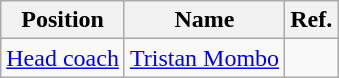<table class="wikitable">
<tr>
<th>Position</th>
<th>Name</th>
<th>Ref.</th>
</tr>
<tr>
<td><a href='#'>Head coach</a></td>
<td> <a href='#'>Tristan Mombo</a></td>
<td><br></td>
</tr>
</table>
